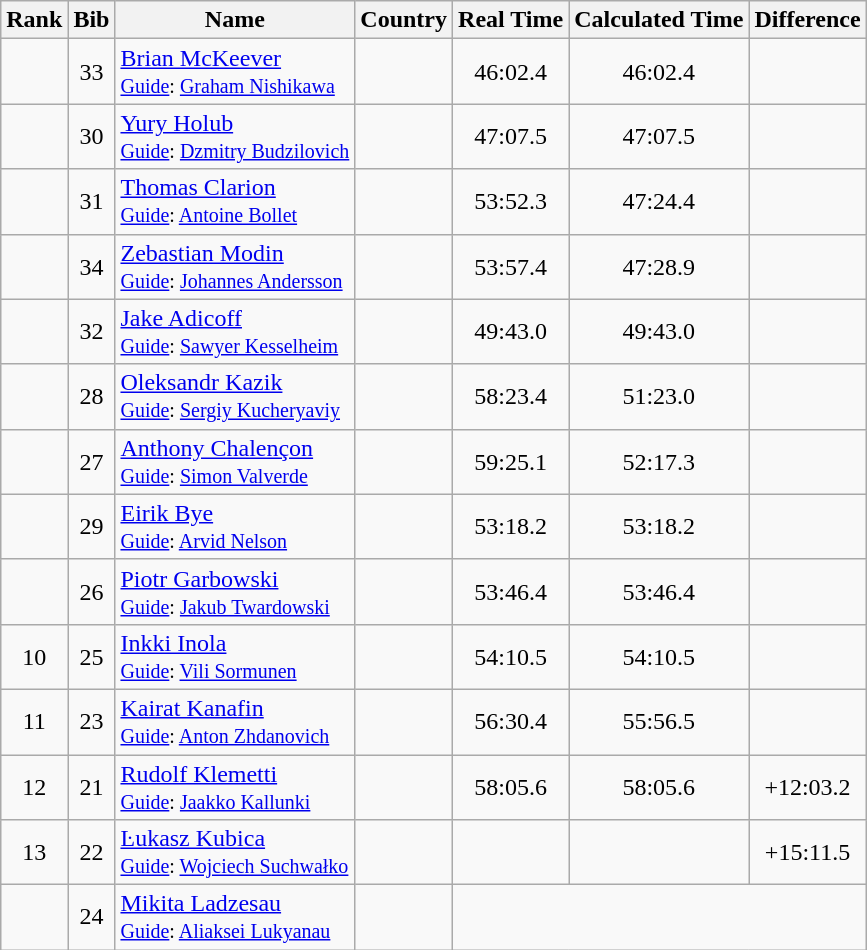<table class="wikitable sortable" style="text-align:center">
<tr>
<th>Rank</th>
<th>Bib</th>
<th>Name</th>
<th>Country</th>
<th>Real Time</th>
<th>Calculated Time</th>
<th>Difference</th>
</tr>
<tr>
<td></td>
<td>33</td>
<td align="left"><a href='#'>Brian McKeever</a><br><small><a href='#'>Guide</a>: <a href='#'>Graham Nishikawa</a></small></td>
<td align="left"></td>
<td>46:02.4</td>
<td>46:02.4</td>
<td></td>
</tr>
<tr>
<td></td>
<td>30</td>
<td align="left"><a href='#'>Yury Holub</a><br><small><a href='#'>Guide</a>: <a href='#'>Dzmitry Budzilovich</a></small></td>
<td align="left"></td>
<td>47:07.5</td>
<td>47:07.5</td>
<td></td>
</tr>
<tr>
<td></td>
<td>31</td>
<td align="left"><a href='#'>Thomas Clarion</a><br><small><a href='#'>Guide</a>: <a href='#'>Antoine Bollet</a></small></td>
<td align="left"></td>
<td>53:52.3</td>
<td>47:24.4</td>
<td></td>
</tr>
<tr>
<td></td>
<td>34</td>
<td align="left"><a href='#'>Zebastian Modin</a><br><small><a href='#'>Guide</a>: <a href='#'>Johannes Andersson</a></small></td>
<td align="left"></td>
<td>53:57.4</td>
<td>47:28.9</td>
<td></td>
</tr>
<tr>
<td></td>
<td>32</td>
<td align="left"><a href='#'>Jake Adicoff</a><br><small><a href='#'>Guide</a>: <a href='#'>Sawyer Kesselheim</a></small></td>
<td align="left"></td>
<td>49:43.0</td>
<td>49:43.0</td>
<td></td>
</tr>
<tr>
<td></td>
<td>28</td>
<td align="left"><a href='#'>Oleksandr Kazik</a><br><small><a href='#'>Guide</a>: <a href='#'>Sergiy Kucheryaviy</a></small></td>
<td align="left"></td>
<td>58:23.4</td>
<td>51:23.0</td>
<td></td>
</tr>
<tr>
<td></td>
<td>27</td>
<td align="left"><a href='#'>Anthony Chalençon</a><br><small><a href='#'>Guide</a>: <a href='#'>Simon Valverde</a></small></td>
<td align="left"></td>
<td>59:25.1</td>
<td>52:17.3</td>
<td></td>
</tr>
<tr>
<td></td>
<td>29</td>
<td align="left"><a href='#'>Eirik Bye</a><br><small><a href='#'>Guide</a>: <a href='#'>Arvid Nelson</a></small></td>
<td align="left"></td>
<td>53:18.2</td>
<td>53:18.2</td>
<td></td>
</tr>
<tr>
<td></td>
<td>26</td>
<td align="left"><a href='#'>Piotr Garbowski</a><br><small><a href='#'>Guide</a>: <a href='#'>Jakub Twardowski</a></small></td>
<td align="left"></td>
<td>53:46.4</td>
<td>53:46.4</td>
<td></td>
</tr>
<tr>
<td>10</td>
<td>25</td>
<td align="left"><a href='#'>Inkki Inola</a><br><small><a href='#'>Guide</a>: <a href='#'>Vili Sormunen</a></small></td>
<td align="left"></td>
<td>54:10.5</td>
<td>54:10.5</td>
<td></td>
</tr>
<tr>
<td>11</td>
<td>23</td>
<td align="left"><a href='#'>Kairat Kanafin</a><br><small><a href='#'>Guide</a>: <a href='#'>Anton Zhdanovich</a></small></td>
<td align="left"></td>
<td>56:30.4</td>
<td>55:56.5</td>
<td></td>
</tr>
<tr>
<td>12</td>
<td>21</td>
<td align="left"><a href='#'>Rudolf Klemetti</a><br><small><a href='#'>Guide</a>: <a href='#'>Jaakko Kallunki</a></small></td>
<td align="left"></td>
<td>58:05.6</td>
<td>58:05.6</td>
<td>+12:03.2</td>
</tr>
<tr>
<td>13</td>
<td>22</td>
<td align="left"><a href='#'>Ŀukasz Kubica</a><br><small><a href='#'>Guide</a>: <a href='#'>Wojciech Suchwałko</a></small></td>
<td align="left"></td>
<td></td>
<td></td>
<td>+15:11.5</td>
</tr>
<tr>
<td></td>
<td>24</td>
<td align="left"><a href='#'>Mikita Ladzesau</a><br><small><a href='#'>Guide</a>: <a href='#'>Aliaksei Lukyanau</a></small></td>
<td align="left"></td>
<td colspan="3"></td>
</tr>
</table>
